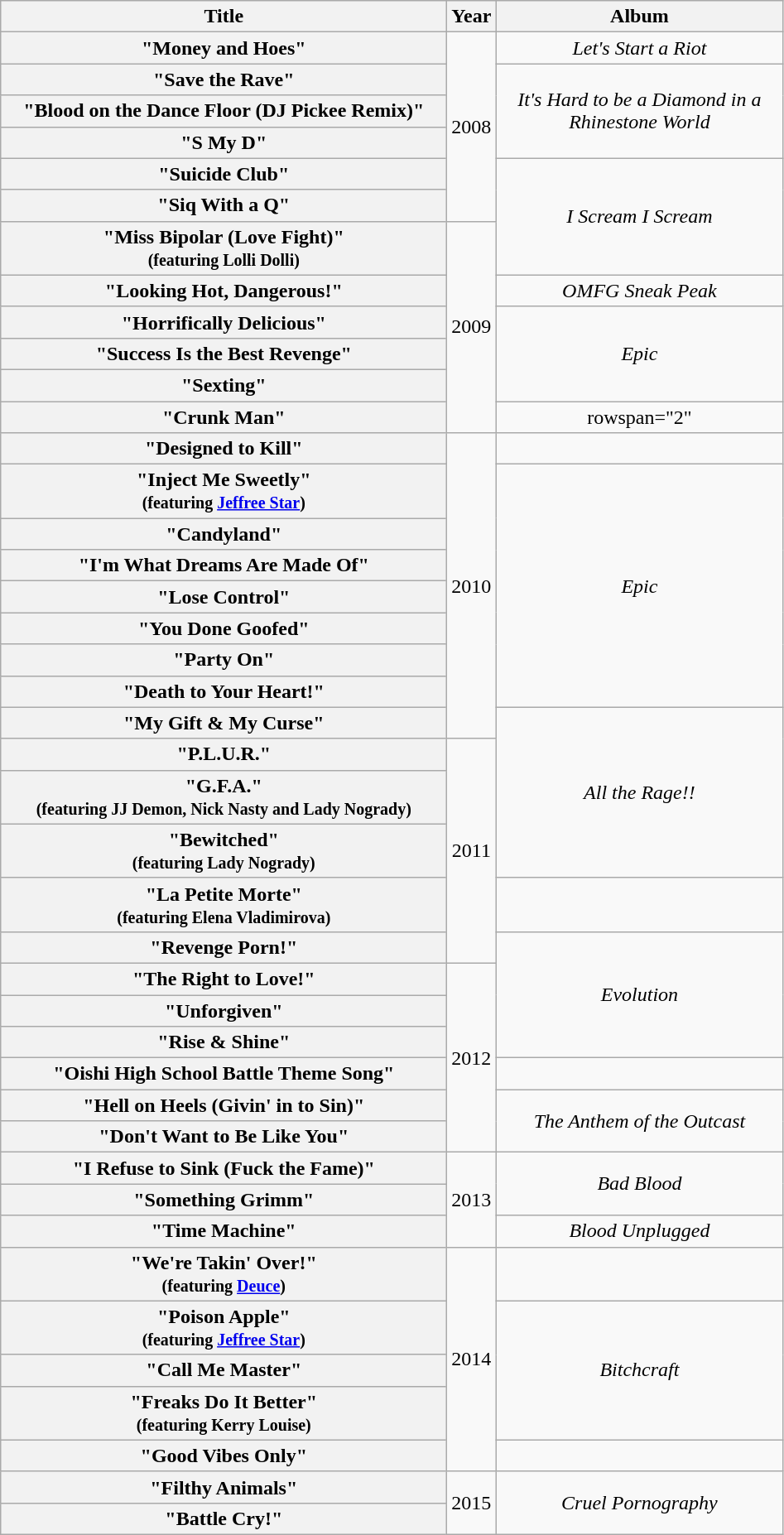<table class="wikitable plainrowheaders" style="text-align:center;">
<tr>
<th scope="col" style="width:22em;">Title</th>
<th scope="col">Year</th>
<th scope="col" style="width:14em;">Album</th>
</tr>
<tr>
<th scope="row">"Money and Hoes"</th>
<td rowspan="6">2008</td>
<td><em>Let's Start a Riot</em></td>
</tr>
<tr>
<th scope="row">"Save the Rave"</th>
<td rowspan="3"><em>It's Hard to be a Diamond in a Rhinestone World</em></td>
</tr>
<tr>
<th scope="row">"Blood on the Dance Floor (DJ Pickee Remix)"</th>
</tr>
<tr>
<th scope="row">"S My D"</th>
</tr>
<tr>
<th scope="row">"Suicide Club"</th>
<td rowspan="3"><em>I Scream I Scream</em></td>
</tr>
<tr>
<th scope="row">"Siq With a Q"</th>
</tr>
<tr>
<th scope="row">"Miss Bipolar (Love Fight)"<br><small>(featuring Lolli Dolli)</small></th>
<td rowspan="6">2009</td>
</tr>
<tr>
<th scope="row">"Looking Hot, Dangerous!"</th>
<td><em>OMFG Sneak Peak</em></td>
</tr>
<tr>
<th scope="row">"Horrifically Delicious"</th>
<td rowspan="3"><em>Epic</em></td>
</tr>
<tr>
<th scope="row">"Success Is the Best Revenge"</th>
</tr>
<tr>
<th scope="row">"Sexting"</th>
</tr>
<tr>
<th scope="row">"Crunk Man"</th>
<td>rowspan="2" </td>
</tr>
<tr>
<th scope="row">"Designed to Kill"</th>
<td rowspan="9">2010</td>
</tr>
<tr>
<th scope="row">"Inject Me Sweetly"<br><small>(featuring <a href='#'>Jeffree Star</a>)</small></th>
<td rowspan="7"><em>Epic</em></td>
</tr>
<tr>
<th scope="row">"Candyland"</th>
</tr>
<tr>
<th scope="row">"I'm What Dreams Are Made Of"</th>
</tr>
<tr>
<th scope="row">"Lose Control"</th>
</tr>
<tr>
<th scope="row">"You Done Goofed"</th>
</tr>
<tr>
<th scope="row">"Party On"</th>
</tr>
<tr>
<th scope="row">"Death to Your Heart!"</th>
</tr>
<tr>
<th scope="row">"My Gift & My Curse"</th>
<td rowspan="4"><em>All the Rage!!</em></td>
</tr>
<tr>
<th scope="row">"P.L.U.R."</th>
<td rowspan="5">2011</td>
</tr>
<tr>
<th scope="row">"G.F.A."<br><small>(featuring JJ Demon, Nick Nasty and Lady Nogrady)</small></th>
</tr>
<tr>
<th scope="row">"Bewitched"<br><small>(featuring Lady Nogrady)</small></th>
</tr>
<tr>
<th scope="row">"La Petite Morte"<br><small>(featuring Elena Vladimirova)</small></th>
<td></td>
</tr>
<tr>
<th scope="row">"Revenge Porn!"</th>
<td rowspan="4"><em>Evolution</em></td>
</tr>
<tr>
<th scope="row">"The Right to Love!"</th>
<td rowspan="6">2012</td>
</tr>
<tr>
<th scope="row">"Unforgiven"</th>
</tr>
<tr>
<th scope="row">"Rise & Shine"</th>
</tr>
<tr>
<th scope="row">"Oishi High School Battle Theme Song"</th>
<td></td>
</tr>
<tr>
<th scope="row">"Hell on Heels (Givin' in to Sin)"</th>
<td rowspan="2"><em>The Anthem of the Outcast</em></td>
</tr>
<tr>
<th scope="row">"Don't Want to Be Like You"</th>
</tr>
<tr>
<th scope="row">"I Refuse to Sink (Fuck the Fame)"</th>
<td rowspan="3">2013</td>
<td rowspan="2"><em>Bad Blood</em></td>
</tr>
<tr>
<th scope="row">"Something Grimm"</th>
</tr>
<tr>
<th scope="row">"Time Machine"</th>
<td><em>Blood Unplugged</em></td>
</tr>
<tr>
<th scope="row">"We're Takin' Over!"<br><small>(featuring <a href='#'>Deuce</a>)</small></th>
<td rowspan="5">2014</td>
<td></td>
</tr>
<tr>
<th scope="row">"Poison Apple"<br><small>(featuring <a href='#'>Jeffree Star</a>)</small></th>
<td rowspan="3"><em>Bitchcraft</em></td>
</tr>
<tr>
<th scope="row">"Call Me Master"</th>
</tr>
<tr>
<th scope="row">"Freaks Do It Better"<br><small>(featuring Kerry Louise)</small></th>
</tr>
<tr>
<th scope="row">"Good Vibes Only"</th>
<td></td>
</tr>
<tr>
<th scope="row">"Filthy Animals"</th>
<td rowspan="3">2015</td>
<td rowspan="2"><em>Cruel Pornography</em></td>
</tr>
<tr>
<th scope="row">"Battle Cry!"</th>
</tr>
</table>
